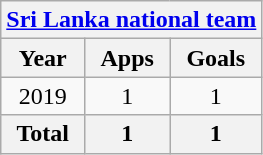<table class="wikitable" style="text-align:center">
<tr>
<th colspan=3><a href='#'>Sri Lanka national team</a></th>
</tr>
<tr>
<th>Year</th>
<th>Apps</th>
<th>Goals</th>
</tr>
<tr>
<td>2019</td>
<td>1</td>
<td>1</td>
</tr>
<tr>
<th>Total</th>
<th>1</th>
<th>1</th>
</tr>
</table>
